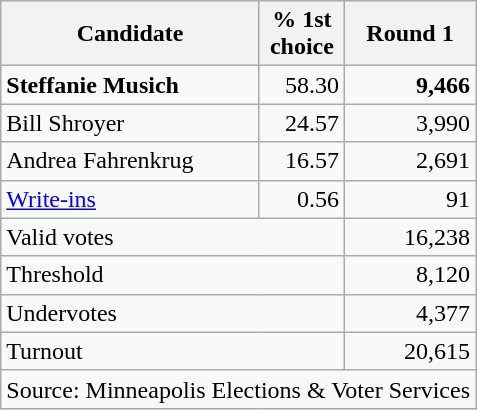<table class="wikitable">
<tr>
<th style="width:165px">Candidate</th>
<th>% 1st<br>choice</th>
<th style="width:80px">Round 1</th>
</tr>
<tr>
<td><strong>Steffanie Musich</strong></td>
<td align="right">58.30</td>
<td align="right"><strong>9,466</strong></td>
</tr>
<tr>
<td>Bill Shroyer</td>
<td align="right">24.57</td>
<td align="right">3,990</td>
</tr>
<tr>
<td>Andrea Fahrenkrug</td>
<td align="right">16.57</td>
<td align="right">2,691</td>
</tr>
<tr>
<td><a href='#'>Write-ins</a></td>
<td align="right">0.56</td>
<td align="right">91</td>
</tr>
<tr>
<td colspan="2">Valid votes</td>
<td align="right">16,238</td>
</tr>
<tr>
<td colspan="2">Threshold</td>
<td align="right">8,120</td>
</tr>
<tr>
<td colspan="2">Undervotes</td>
<td align="right">4,377</td>
</tr>
<tr>
<td colspan="2">Turnout</td>
<td align="right">20,615</td>
</tr>
<tr>
<td colspan="3">Source: Minneapolis Elections & Voter Services</td>
</tr>
</table>
